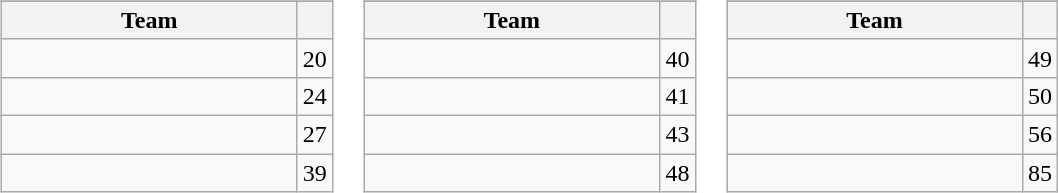<table>
<tr valign=top>
<td><br><table class="wikitable">
<tr>
</tr>
<tr>
<th width=190>Team</th>
<th></th>
</tr>
<tr>
<td><strong></strong></td>
<td align=center>20</td>
</tr>
<tr>
<td></td>
<td align=center>24</td>
</tr>
<tr>
<td></td>
<td align=center>27</td>
</tr>
<tr>
<td></td>
<td align=center>39</td>
</tr>
</table>
</td>
<td><br><table class="wikitable">
<tr>
</tr>
<tr>
<th width=190>Team</th>
<th></th>
</tr>
<tr>
<td></td>
<td align=center>40</td>
</tr>
<tr>
<td></td>
<td align=center>41</td>
</tr>
<tr>
<td></td>
<td align=center>43</td>
</tr>
<tr>
<td></td>
<td align=center>48</td>
</tr>
</table>
</td>
<td><br><table class="wikitable">
<tr>
</tr>
<tr>
<th width=190>Team</th>
<th></th>
</tr>
<tr>
<td></td>
<td align=center>49</td>
</tr>
<tr>
<td></td>
<td align=center>50</td>
</tr>
<tr>
<td></td>
<td align=center>56</td>
</tr>
<tr>
<td><strong></strong></td>
<td align=center>85</td>
</tr>
</table>
</td>
</tr>
</table>
